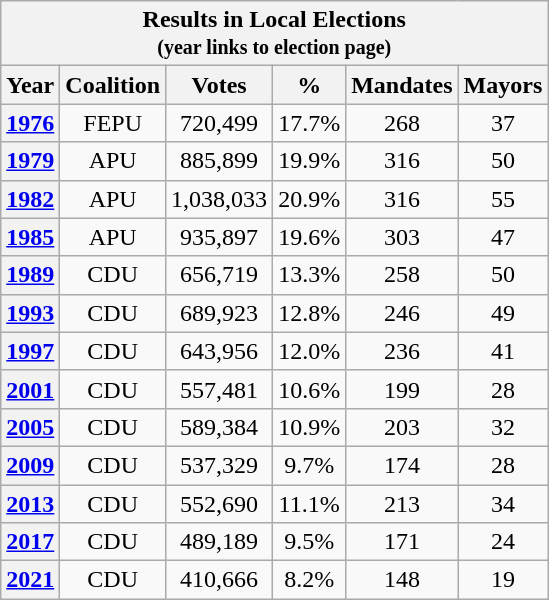<table class="wikitable" style="text-align:center">
<tr>
<th colspan="6"><strong>Results in Local Elections<br> <small>(year links to election page)</small></strong></th>
</tr>
<tr>
<th style="width: 20px">Year</th>
<th style="width: 20px">Coalition</th>
<th style="width: 60px">Votes</th>
<th style="width: 20px">%</th>
<th style="width: 20px">Mandates</th>
<th style="width: 20px">Mayors</th>
</tr>
<tr>
<th><a href='#'>1976</a></th>
<td>FEPU</td>
<td>720,499</td>
<td>17.7%</td>
<td>268</td>
<td>37</td>
</tr>
<tr>
<th><a href='#'>1979</a></th>
<td>APU</td>
<td>885,899</td>
<td>19.9%</td>
<td>316</td>
<td>50</td>
</tr>
<tr>
<th><a href='#'>1982</a></th>
<td>APU</td>
<td>1,038,033</td>
<td>20.9%</td>
<td>316</td>
<td>55</td>
</tr>
<tr>
<th><a href='#'>1985</a></th>
<td>APU</td>
<td>935,897</td>
<td>19.6%</td>
<td>303</td>
<td>47</td>
</tr>
<tr>
<th><a href='#'>1989</a></th>
<td>CDU</td>
<td>656,719</td>
<td>13.3%</td>
<td>258</td>
<td>50</td>
</tr>
<tr>
<th><a href='#'>1993</a></th>
<td>CDU</td>
<td>689,923</td>
<td>12.8%</td>
<td>246</td>
<td>49</td>
</tr>
<tr>
<th><a href='#'>1997</a></th>
<td>CDU</td>
<td>643,956</td>
<td>12.0%</td>
<td>236</td>
<td>41</td>
</tr>
<tr>
<th><a href='#'>2001</a></th>
<td>CDU</td>
<td>557,481</td>
<td>10.6%</td>
<td>199</td>
<td>28</td>
</tr>
<tr>
<th><a href='#'>2005</a></th>
<td>CDU</td>
<td>589,384</td>
<td>10.9%</td>
<td>203</td>
<td>32</td>
</tr>
<tr>
<th><a href='#'>2009</a></th>
<td>CDU</td>
<td>537,329</td>
<td>9.7%</td>
<td>174</td>
<td>28</td>
</tr>
<tr>
<th><a href='#'>2013</a></th>
<td>CDU</td>
<td>552,690</td>
<td>11.1%</td>
<td>213</td>
<td>34</td>
</tr>
<tr>
<th><a href='#'>2017</a></th>
<td>CDU</td>
<td>489,189</td>
<td>9.5%</td>
<td>171</td>
<td>24</td>
</tr>
<tr>
<th><a href='#'>2021</a></th>
<td>CDU</td>
<td>410,666</td>
<td>8.2%</td>
<td>148</td>
<td>19</td>
</tr>
</table>
